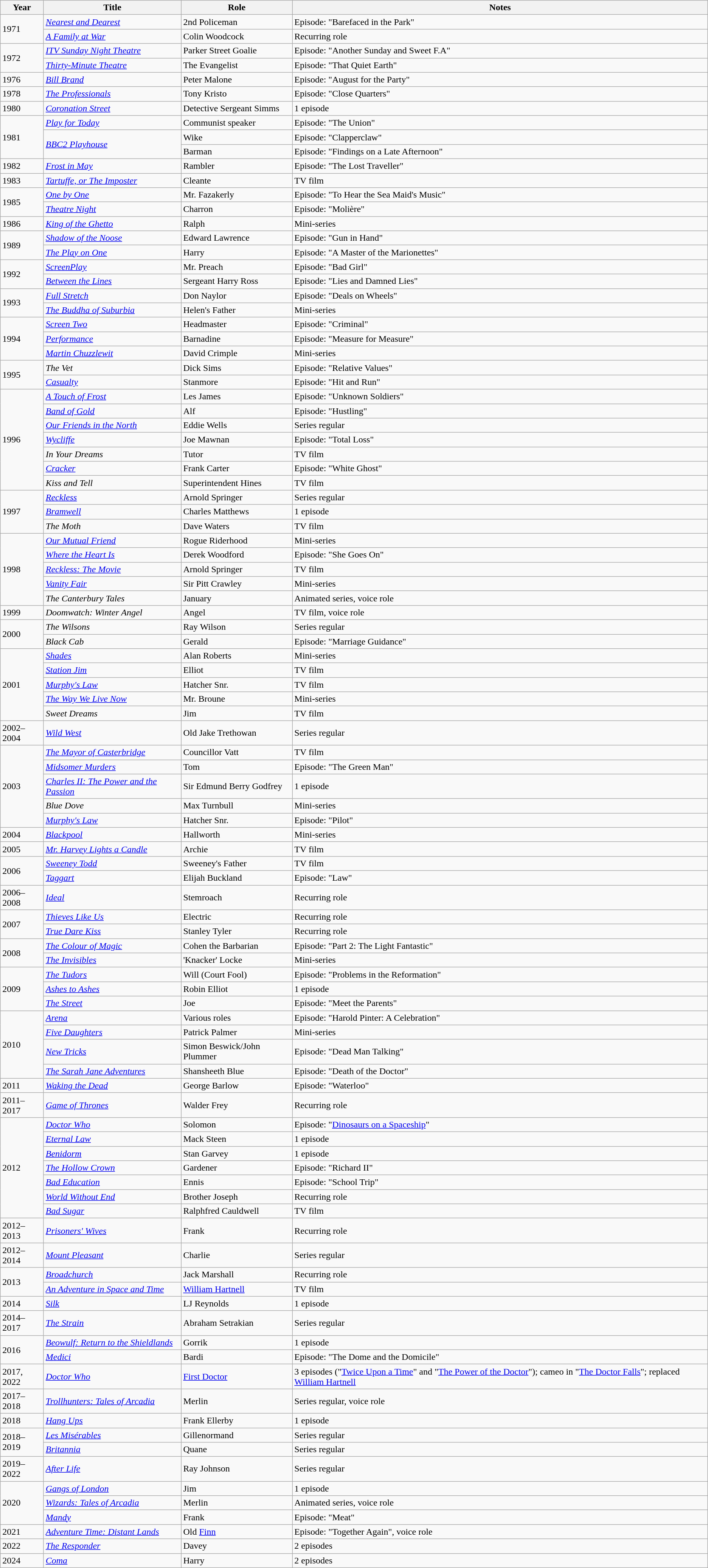<table class="wikitable sortable">
<tr>
<th>Year</th>
<th>Title</th>
<th>Role</th>
<th>Notes</th>
</tr>
<tr>
<td rowspan="2">1971</td>
<td><em><a href='#'>Nearest and Dearest</a></em></td>
<td>2nd Policeman</td>
<td>Episode: "Barefaced in the Park"</td>
</tr>
<tr>
<td><em><a href='#'>A Family at War</a></em></td>
<td>Colin Woodcock</td>
<td>Recurring role</td>
</tr>
<tr>
<td rowspan="2">1972</td>
<td><em><a href='#'>ITV Sunday Night Theatre</a></em></td>
<td>Parker Street Goalie</td>
<td>Episode: "Another Sunday and Sweet F.A"</td>
</tr>
<tr>
<td><em><a href='#'>Thirty-Minute Theatre</a></em></td>
<td>The Evangelist</td>
<td>Episode: "That Quiet Earth"</td>
</tr>
<tr>
<td>1976</td>
<td><em><a href='#'>Bill Brand</a></em></td>
<td>Peter Malone</td>
<td>Episode: "August for the Party"</td>
</tr>
<tr>
<td>1978</td>
<td><em><a href='#'>The Professionals</a></em></td>
<td>Tony Kristo</td>
<td>Episode: "Close Quarters"</td>
</tr>
<tr>
<td>1980</td>
<td><em><a href='#'>Coronation Street</a></em></td>
<td>Detective Sergeant Simms</td>
<td>1 episode</td>
</tr>
<tr>
<td rowspan="3">1981</td>
<td><em><a href='#'>Play for Today</a></em></td>
<td>Communist speaker</td>
<td>Episode: "The Union"</td>
</tr>
<tr>
<td rowspan="2"><em><a href='#'>BBC2 Playhouse</a></em></td>
<td>Wike</td>
<td>Episode: "Clapperclaw"</td>
</tr>
<tr>
<td>Barman</td>
<td>Episode: "Findings on a Late Afternoon"</td>
</tr>
<tr>
<td>1982</td>
<td><em><a href='#'>Frost in May</a></em></td>
<td>Rambler</td>
<td>Episode: "The Lost Traveller"</td>
</tr>
<tr>
<td>1983</td>
<td><em><a href='#'>Tartuffe, or The Imposter</a></em></td>
<td>Cleante</td>
<td>TV film</td>
</tr>
<tr>
<td rowspan="2">1985</td>
<td><em><a href='#'>One by One</a></em></td>
<td>Mr. Fazakerly</td>
<td>Episode: "To Hear the Sea Maid's Music"</td>
</tr>
<tr>
<td><em><a href='#'>Theatre Night</a></em></td>
<td>Charron</td>
<td>Episode: "Molière"</td>
</tr>
<tr>
<td>1986</td>
<td><em><a href='#'>King of the Ghetto</a></em></td>
<td>Ralph</td>
<td>Mini-series</td>
</tr>
<tr>
<td rowspan="2">1989</td>
<td><em><a href='#'>Shadow of the Noose</a></em></td>
<td>Edward Lawrence</td>
<td>Episode: "Gun in Hand"</td>
</tr>
<tr>
<td><em><a href='#'>The Play on One</a></em></td>
<td>Harry</td>
<td>Episode: "A Master of the Marionettes"</td>
</tr>
<tr>
<td rowspan="2">1992</td>
<td><em><a href='#'>ScreenPlay</a></em></td>
<td>Mr. Preach</td>
<td>Episode: "Bad Girl"</td>
</tr>
<tr>
<td><em><a href='#'>Between the Lines</a></em></td>
<td>Sergeant Harry Ross</td>
<td>Episode: "Lies and Damned Lies"</td>
</tr>
<tr>
<td rowspan="2">1993</td>
<td><em><a href='#'>Full Stretch</a></em></td>
<td>Don Naylor</td>
<td>Episode: "Deals on Wheels"</td>
</tr>
<tr>
<td><em><a href='#'>The Buddha of Suburbia</a></em></td>
<td>Helen's Father</td>
<td>Mini-series</td>
</tr>
<tr>
<td rowspan="3">1994</td>
<td><em><a href='#'>Screen Two</a></em></td>
<td>Headmaster</td>
<td>Episode: "Criminal"</td>
</tr>
<tr>
<td><em><a href='#'>Performance</a></em></td>
<td>Barnadine</td>
<td>Episode: "Measure for Measure"</td>
</tr>
<tr>
<td><em><a href='#'>Martin Chuzzlewit</a></em></td>
<td>David Crimple</td>
<td>Mini-series</td>
</tr>
<tr>
<td rowspan="2">1995</td>
<td><em>The Vet</em></td>
<td>Dick Sims</td>
<td>Episode: "Relative Values"</td>
</tr>
<tr>
<td><em><a href='#'>Casualty</a></em></td>
<td>Stanmore</td>
<td>Episode: "Hit and Run"</td>
</tr>
<tr>
<td rowspan="7">1996</td>
<td><em><a href='#'>A Touch of Frost</a></em></td>
<td>Les James</td>
<td>Episode: "Unknown Soldiers"</td>
</tr>
<tr>
<td><em><a href='#'>Band of Gold</a></em></td>
<td>Alf</td>
<td>Episode: "Hustling"</td>
</tr>
<tr>
<td><em><a href='#'>Our Friends in the North</a></em></td>
<td>Eddie Wells</td>
<td>Series regular</td>
</tr>
<tr>
<td><em><a href='#'>Wycliffe</a></em></td>
<td>Joe Mawnan</td>
<td>Episode: "Total Loss"</td>
</tr>
<tr>
<td><em>In Your Dreams</em></td>
<td>Tutor</td>
<td>TV film</td>
</tr>
<tr>
<td><em><a href='#'>Cracker</a></em></td>
<td>Frank Carter</td>
<td>Episode: "White Ghost"</td>
</tr>
<tr>
<td><em>Kiss and Tell</em></td>
<td>Superintendent Hines</td>
<td>TV film</td>
</tr>
<tr>
<td rowspan="3">1997</td>
<td><em><a href='#'>Reckless</a></em></td>
<td>Arnold Springer</td>
<td>Series regular</td>
</tr>
<tr>
<td><em><a href='#'>Bramwell</a></em></td>
<td>Charles Matthews</td>
<td>1 episode</td>
</tr>
<tr>
<td><em>The Moth</em></td>
<td>Dave Waters</td>
<td>TV film</td>
</tr>
<tr>
<td rowspan="5">1998</td>
<td><em><a href='#'>Our Mutual Friend</a></em></td>
<td>Rogue Riderhood</td>
<td>Mini-series</td>
</tr>
<tr>
<td><em><a href='#'>Where the Heart Is</a></em></td>
<td>Derek Woodford</td>
<td>Episode: "She Goes On"</td>
</tr>
<tr>
<td><em><a href='#'>Reckless: The Movie</a></em></td>
<td>Arnold Springer</td>
<td>TV film</td>
</tr>
<tr>
<td><em><a href='#'>Vanity Fair</a></em></td>
<td>Sir Pitt Crawley</td>
<td>Mini-series</td>
</tr>
<tr>
<td><em>The Canterbury Tales</em></td>
<td>January</td>
<td>Animated series, voice role</td>
</tr>
<tr>
<td>1999</td>
<td><em>Doomwatch: Winter Angel</em></td>
<td>Angel</td>
<td>TV film, voice role</td>
</tr>
<tr>
<td rowspan="2">2000</td>
<td><em>The Wilsons</em></td>
<td>Ray Wilson</td>
<td>Series regular</td>
</tr>
<tr>
<td><em>Black Cab</em></td>
<td>Gerald</td>
<td>Episode: "Marriage Guidance"</td>
</tr>
<tr>
<td rowspan="5">2001</td>
<td><em><a href='#'>Shades</a></em></td>
<td>Alan Roberts</td>
<td>Mini-series</td>
</tr>
<tr>
<td><em><a href='#'>Station Jim</a></em></td>
<td>Elliot</td>
<td>TV film</td>
</tr>
<tr>
<td><em><a href='#'>Murphy's Law</a></em></td>
<td>Hatcher Snr.</td>
<td>TV film</td>
</tr>
<tr>
<td><em><a href='#'>The Way We Live Now</a></em></td>
<td>Mr. Broune</td>
<td>Mini-series</td>
</tr>
<tr>
<td><em>Sweet Dreams</em></td>
<td>Jim</td>
<td>TV film</td>
</tr>
<tr>
<td>2002–2004</td>
<td><em><a href='#'>Wild West</a></em></td>
<td>Old Jake Trethowan</td>
<td>Series regular</td>
</tr>
<tr>
<td rowspan="5">2003</td>
<td><em><a href='#'>The Mayor of Casterbridge</a></em></td>
<td>Councillor Vatt</td>
<td>TV film</td>
</tr>
<tr>
<td><em><a href='#'>Midsomer Murders</a></em></td>
<td>Tom</td>
<td>Episode: "The Green Man"</td>
</tr>
<tr>
<td><em><a href='#'>Charles II: The Power and the Passion</a></em></td>
<td>Sir Edmund Berry Godfrey</td>
<td>1 episode</td>
</tr>
<tr>
<td><em>Blue Dove</em></td>
<td>Max Turnbull</td>
<td>Mini-series</td>
</tr>
<tr>
<td><em><a href='#'>Murphy's Law</a></em></td>
<td>Hatcher Snr.</td>
<td>Episode: "Pilot"</td>
</tr>
<tr>
<td>2004</td>
<td><em><a href='#'>Blackpool</a></em></td>
<td>Hallworth</td>
<td>Mini-series</td>
</tr>
<tr>
<td>2005</td>
<td><em><a href='#'>Mr. Harvey Lights a Candle</a></em></td>
<td>Archie</td>
<td>TV film</td>
</tr>
<tr>
<td rowspan="2">2006</td>
<td><em><a href='#'>Sweeney Todd</a></em></td>
<td>Sweeney's Father</td>
<td>TV film</td>
</tr>
<tr>
<td><em><a href='#'>Taggart</a></em></td>
<td>Elijah Buckland</td>
<td>Episode: "Law"</td>
</tr>
<tr>
<td>2006–2008</td>
<td><em><a href='#'>Ideal</a></em></td>
<td>Stemroach</td>
<td>Recurring role</td>
</tr>
<tr>
<td rowspan="2">2007</td>
<td><em><a href='#'>Thieves Like Us</a></em></td>
<td>Electric</td>
<td>Recurring role</td>
</tr>
<tr>
<td><em><a href='#'>True Dare Kiss</a></em></td>
<td>Stanley Tyler</td>
<td>Recurring role</td>
</tr>
<tr>
<td rowspan="2">2008</td>
<td><em><a href='#'>The Colour of Magic</a></em></td>
<td>Cohen the Barbarian</td>
<td>Episode: "Part 2: The Light Fantastic"</td>
</tr>
<tr>
<td><em><a href='#'>The Invisibles</a></em></td>
<td>'Knacker' Locke</td>
<td>Mini-series</td>
</tr>
<tr>
<td rowspan="3">2009</td>
<td><em><a href='#'>The Tudors</a></em></td>
<td>Will (Court Fool)</td>
<td>Episode: "Problems in the Reformation"</td>
</tr>
<tr>
<td><em><a href='#'>Ashes to Ashes</a></em></td>
<td>Robin Elliot</td>
<td>1 episode</td>
</tr>
<tr>
<td><em><a href='#'>The Street</a></em></td>
<td>Joe</td>
<td>Episode: "Meet the Parents"</td>
</tr>
<tr>
<td rowspan="4">2010</td>
<td><em><a href='#'>Arena</a></em></td>
<td>Various roles</td>
<td>Episode: "Harold Pinter: A Celebration"</td>
</tr>
<tr>
<td><em><a href='#'>Five Daughters</a></em></td>
<td>Patrick Palmer</td>
<td>Mini-series</td>
</tr>
<tr>
<td><em><a href='#'>New Tricks</a></em></td>
<td>Simon Beswick/John Plummer</td>
<td>Episode: "Dead Man Talking"</td>
</tr>
<tr>
<td><em><a href='#'>The Sarah Jane Adventures</a></em></td>
<td>Shansheeth Blue</td>
<td>Episode: "Death of the Doctor"</td>
</tr>
<tr>
<td>2011</td>
<td><em><a href='#'>Waking the Dead</a></em></td>
<td>George Barlow</td>
<td>Episode: "Waterloo"</td>
</tr>
<tr>
<td>2011–2017</td>
<td><em><a href='#'>Game of Thrones</a></em></td>
<td>Walder Frey</td>
<td>Recurring role</td>
</tr>
<tr>
<td rowspan="7">2012</td>
<td><em><a href='#'>Doctor Who</a></em></td>
<td>Solomon</td>
<td>Episode: "<a href='#'>Dinosaurs on a Spaceship</a>"</td>
</tr>
<tr>
<td><em><a href='#'>Eternal Law</a></em></td>
<td>Mack Steen</td>
<td>1 episode</td>
</tr>
<tr>
<td><em><a href='#'>Benidorm</a></em></td>
<td>Stan Garvey</td>
<td>1 episode</td>
</tr>
<tr>
<td><em><a href='#'>The Hollow Crown</a></em></td>
<td>Gardener</td>
<td>Episode: "Richard II"</td>
</tr>
<tr>
<td><em><a href='#'>Bad Education</a></em></td>
<td>Ennis</td>
<td>Episode: "School Trip"</td>
</tr>
<tr>
<td><em><a href='#'>World Without End</a></em></td>
<td>Brother Joseph</td>
<td>Recurring role</td>
</tr>
<tr>
<td><em><a href='#'>Bad Sugar</a></em></td>
<td>Ralphfred Cauldwell</td>
<td>TV film</td>
</tr>
<tr>
<td>2012–2013</td>
<td><em><a href='#'>Prisoners' Wives</a></em></td>
<td>Frank</td>
<td>Recurring role</td>
</tr>
<tr>
<td>2012–2014</td>
<td><em><a href='#'>Mount Pleasant</a></em></td>
<td>Charlie</td>
<td>Series regular</td>
</tr>
<tr>
<td rowspan="2">2013</td>
<td><em><a href='#'>Broadchurch</a></em></td>
<td>Jack Marshall</td>
<td>Recurring role</td>
</tr>
<tr>
<td><em><a href='#'>An Adventure in Space and Time</a></em></td>
<td><a href='#'>William Hartnell</a></td>
<td>TV film</td>
</tr>
<tr>
<td>2014</td>
<td><em><a href='#'>Silk</a></em></td>
<td>LJ Reynolds</td>
<td>1 episode</td>
</tr>
<tr>
<td>2014–2017</td>
<td><em><a href='#'>The Strain</a></em></td>
<td>Abraham Setrakian</td>
<td>Series regular</td>
</tr>
<tr>
<td rowspan="2">2016</td>
<td><em><a href='#'>Beowulf: Return to the Shieldlands</a></em></td>
<td>Gorrik</td>
<td>1 episode</td>
</tr>
<tr>
<td><em><a href='#'>Medici</a></em></td>
<td>Bardi</td>
<td>Episode: "The Dome and the Domicile"</td>
</tr>
<tr>
<td>2017, 2022</td>
<td><em><a href='#'>Doctor Who</a></em></td>
<td><a href='#'>First Doctor</a></td>
<td>3 episodes ("<a href='#'>Twice Upon a Time</a>" and "<a href='#'>The Power of the Doctor</a>"); cameo in "<a href='#'>The Doctor Falls</a>"; replaced <a href='#'>William Hartnell</a></td>
</tr>
<tr>
<td>2017–2018</td>
<td><em><a href='#'>Trollhunters: Tales of Arcadia</a></em></td>
<td>Merlin</td>
<td>Series regular, voice role</td>
</tr>
<tr>
<td>2018</td>
<td><em><a href='#'>Hang Ups</a></em></td>
<td>Frank Ellerby</td>
<td>1 episode</td>
</tr>
<tr>
<td rowspan="2">2018–2019</td>
<td><em><a href='#'>Les Misérables</a></em></td>
<td>Gillenormand</td>
<td>Series regular</td>
</tr>
<tr>
<td><em><a href='#'>Britannia</a></em></td>
<td>Quane</td>
<td>Series regular</td>
</tr>
<tr>
<td>2019–2022</td>
<td><em><a href='#'>After Life</a></em></td>
<td>Ray Johnson</td>
<td>Series regular</td>
</tr>
<tr>
<td rowspan="3">2020</td>
<td><em><a href='#'>Gangs of London</a></em></td>
<td>Jim</td>
<td>1 episode</td>
</tr>
<tr>
<td><em><a href='#'>Wizards: Tales of Arcadia</a></em></td>
<td>Merlin</td>
<td>Animated series, voice role</td>
</tr>
<tr>
<td><em><a href='#'>Mandy</a></em></td>
<td>Frank</td>
<td>Episode: "Meat"</td>
</tr>
<tr>
<td>2021</td>
<td><em><a href='#'>Adventure Time: Distant Lands</a></em></td>
<td>Old <a href='#'>Finn</a></td>
<td>Episode: "Together Again", voice role</td>
</tr>
<tr>
<td>2022</td>
<td><em><a href='#'>The Responder</a></em></td>
<td>Davey</td>
<td>2 episodes</td>
</tr>
<tr>
<td>2024</td>
<td><em><a href='#'>Coma</a></em></td>
<td>Harry</td>
<td>2 episodes</td>
</tr>
</table>
